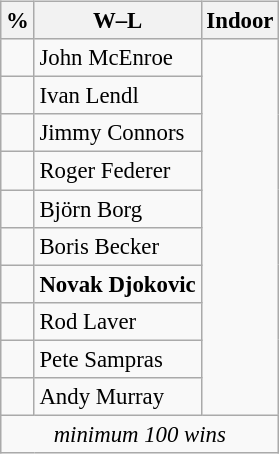<table class="wikitable" style="display:inline-table; font-size: 95%;">
<tr>
<th>%</th>
<th>W–L</th>
<th>Indoor</th>
</tr>
<tr>
<td></td>
<td> John McEnroe</td>
</tr>
<tr>
<td></td>
<td> Ivan Lendl</td>
</tr>
<tr>
<td></td>
<td> Jimmy Connors</td>
</tr>
<tr>
<td></td>
<td> Roger Federer</td>
</tr>
<tr>
<td></td>
<td> Björn Borg</td>
</tr>
<tr>
<td></td>
<td> Boris Becker</td>
</tr>
<tr>
<td></td>
<td> <strong>Novak Djokovic</strong></td>
</tr>
<tr>
<td></td>
<td> Rod Laver</td>
</tr>
<tr>
<td></td>
<td> Pete Sampras</td>
</tr>
<tr>
<td></td>
<td> Andy Murray</td>
</tr>
<tr>
<td colspan="3" style="text-align: center;"><em>minimum 100 wins</em></td>
</tr>
</table>
